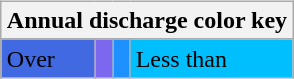<table border="0" width="100%">
<tr>
<td colspan="2" align="center"><br><table class="wikitable">
<tr>
<th colspan="6" align="center">Annual discharge color key</th>
</tr>
<tr>
<td bgcolor="#4169E1">Over </td>
<td bgcolor="#7B68EE"></td>
<td bgcolor="#1E90FF"></td>
<td bgcolor="#00BFFF">Less than </td>
</tr>
</table>
</td>
</tr>
</table>
